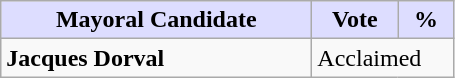<table class="wikitable">
<tr>
<th style="background:#ddf; width:200px;">Mayoral Candidate</th>
<th style="background:#ddf; width:50px;">Vote</th>
<th style="background:#ddf; width:30px;">%</th>
</tr>
<tr>
<td><strong>Jacques Dorval</strong></td>
<td colspan="2">Acclaimed</td>
</tr>
</table>
